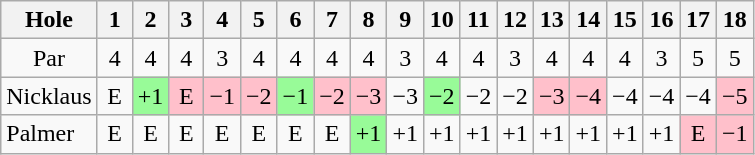<table class="wikitable" style="text-align:center">
<tr>
<th>Hole</th>
<th> 1 </th>
<th> 2 </th>
<th> 3 </th>
<th> 4 </th>
<th> 5 </th>
<th> 6 </th>
<th> 7 </th>
<th> 8 </th>
<th> 9 </th>
<th>10</th>
<th>11</th>
<th>12</th>
<th>13</th>
<th>14</th>
<th>15</th>
<th>16</th>
<th>17</th>
<th>18</th>
</tr>
<tr>
<td>Par</td>
<td>4</td>
<td>4</td>
<td>4</td>
<td>3</td>
<td>4</td>
<td>4</td>
<td>4</td>
<td>4</td>
<td>3</td>
<td>4</td>
<td>4</td>
<td>3</td>
<td>4</td>
<td>4</td>
<td>4</td>
<td>3</td>
<td>5</td>
<td>5</td>
</tr>
<tr>
<td align=left> Nicklaus</td>
<td>E</td>
<td style="background: PaleGreen;">+1</td>
<td style="background: Pink;">E</td>
<td style="background: Pink;">−1</td>
<td style="background: Pink;">−2</td>
<td style="background: PaleGreen;">−1</td>
<td style="background: Pink;">−2</td>
<td style="background: Pink;">−3</td>
<td>−3</td>
<td style="background: PaleGreen;">−2</td>
<td>−2</td>
<td>−2</td>
<td style="background: Pink;">−3</td>
<td style="background: Pink;">−4</td>
<td>−4</td>
<td>−4</td>
<td>−4</td>
<td style="background: Pink;">−5</td>
</tr>
<tr>
<td align=left> Palmer</td>
<td>E</td>
<td>E</td>
<td>E</td>
<td>E</td>
<td>E</td>
<td>E</td>
<td>E</td>
<td style="background: PaleGreen;">+1</td>
<td>+1</td>
<td>+1</td>
<td>+1</td>
<td>+1</td>
<td>+1</td>
<td>+1</td>
<td>+1</td>
<td>+1</td>
<td style="background: Pink;">E</td>
<td style="background: Pink;">−1</td>
</tr>
</table>
